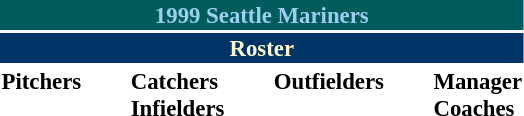<table class="toccolours" style="font-size: 95%;">
<tr>
<th colspan="10" style="background-color: #005c5c; color:#9ECEEE; text-align: center;">1999 Seattle Mariners</th>
</tr>
<tr>
<td colspan="10" style="background-color: #003366; color: #FFFDD0; text-align: center;"><strong>Roster</strong></td>
</tr>
<tr>
<td valign="top"><strong>Pitchers</strong><br>


























</td>
<td width="25px"></td>
<td valign="top"><strong>Catchers</strong><br>

<strong>Infielders</strong>










</td>
<td width="25px"></td>
<td valign="top"><strong>Outfielders</strong><br>








</td>
<td width="25px"></td>
<td valign="top"><strong>Manager</strong><br>
<strong>Coaches</strong>





</td>
</tr>
</table>
